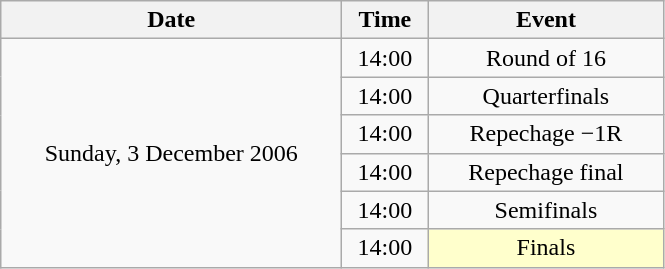<table class = "wikitable" style="text-align:center;">
<tr>
<th width=220>Date</th>
<th width=50>Time</th>
<th width=150>Event</th>
</tr>
<tr>
<td rowspan=6>Sunday, 3 December 2006</td>
<td>14:00</td>
<td>Round of 16</td>
</tr>
<tr>
<td>14:00</td>
<td>Quarterfinals</td>
</tr>
<tr>
<td>14:00</td>
<td>Repechage −1R</td>
</tr>
<tr>
<td>14:00</td>
<td>Repechage final</td>
</tr>
<tr>
<td>14:00</td>
<td>Semifinals</td>
</tr>
<tr>
<td>14:00</td>
<td bgcolor=ffffcc>Finals</td>
</tr>
</table>
